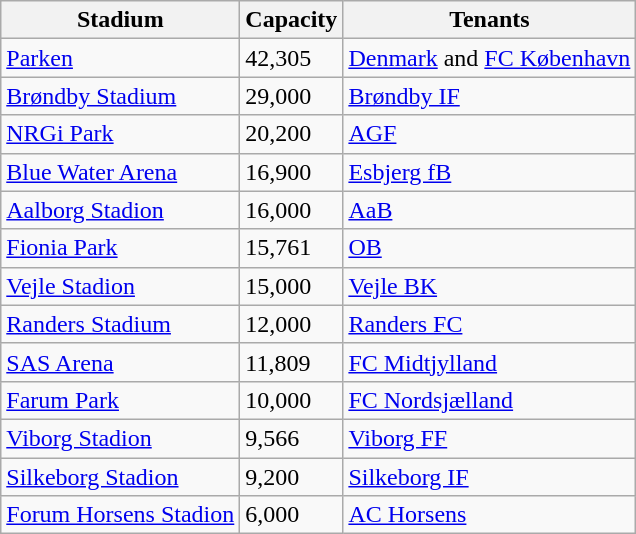<table class="wikitable sortable">
<tr>
<th>Stadium</th>
<th>Capacity</th>
<th>Tenants</th>
</tr>
<tr>
<td><a href='#'>Parken</a></td>
<td>42,305</td>
<td><a href='#'>Denmark</a> and <a href='#'>FC København</a></td>
</tr>
<tr>
<td><a href='#'>Brøndby Stadium</a></td>
<td>29,000</td>
<td><a href='#'>Brøndby IF</a></td>
</tr>
<tr>
<td><a href='#'>NRGi Park</a></td>
<td>20,200</td>
<td><a href='#'>AGF</a></td>
</tr>
<tr>
<td><a href='#'>Blue Water Arena</a></td>
<td>16,900</td>
<td><a href='#'>Esbjerg fB</a></td>
</tr>
<tr>
<td><a href='#'>Aalborg Stadion</a></td>
<td>16,000</td>
<td><a href='#'>AaB</a></td>
</tr>
<tr>
<td><a href='#'>Fionia Park</a></td>
<td>15,761</td>
<td><a href='#'>OB</a></td>
</tr>
<tr>
<td><a href='#'>Vejle Stadion</a></td>
<td>15,000</td>
<td><a href='#'>Vejle BK</a></td>
</tr>
<tr>
<td><a href='#'>Randers Stadium</a></td>
<td>12,000</td>
<td><a href='#'>Randers FC</a></td>
</tr>
<tr>
<td><a href='#'>SAS Arena</a></td>
<td>11,809</td>
<td><a href='#'>FC Midtjylland</a></td>
</tr>
<tr>
<td><a href='#'>Farum Park</a></td>
<td>10,000</td>
<td><a href='#'>FC Nordsjælland</a></td>
</tr>
<tr>
<td><a href='#'>Viborg Stadion</a></td>
<td>9,566</td>
<td><a href='#'>Viborg FF</a></td>
</tr>
<tr>
<td><a href='#'>Silkeborg Stadion</a></td>
<td>9,200</td>
<td><a href='#'>Silkeborg IF</a></td>
</tr>
<tr>
<td><a href='#'>Forum Horsens Stadion</a></td>
<td>6,000</td>
<td><a href='#'>AC Horsens</a></td>
</tr>
</table>
